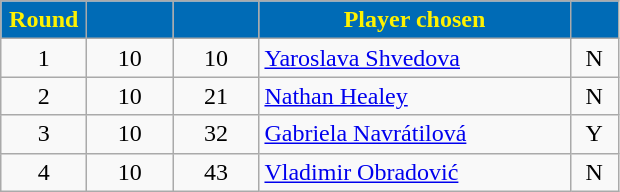<table class="wikitable" style="text-align:left">
<tr>
<th style="background:#006bb6; color:#fff200" width="50px">Round</th>
<th style="background:#006bb6; color:#fff200" width="50px"></th>
<th style="background:#006bb6; color:#fff200" width="50px"></th>
<th style="background:#006bb6; color:#fff200" width="200px">Player chosen</th>
<th style="background:#006bb6; color:#fff200" width="25px"></th>
</tr>
<tr>
<td style="text-align:center">1</td>
<td style="text-align:center">10</td>
<td style="text-align:center">10</td>
<td> <a href='#'>Yaroslava Shvedova</a></td>
<td style="text-align:center">N</td>
</tr>
<tr>
<td style="text-align:center">2</td>
<td style="text-align:center">10</td>
<td style="text-align:center">21</td>
<td> <a href='#'>Nathan Healey</a></td>
<td style="text-align:center">N</td>
</tr>
<tr>
<td style="text-align:center">3</td>
<td style="text-align:center">10</td>
<td style="text-align:center">32</td>
<td> <a href='#'>Gabriela Navrátilová</a></td>
<td style="text-align:center">Y</td>
</tr>
<tr>
<td style="text-align:center">4</td>
<td style="text-align:center">10</td>
<td style="text-align:center">43</td>
<td> <a href='#'>Vladimir Obradović</a></td>
<td style="text-align:center">N</td>
</tr>
</table>
